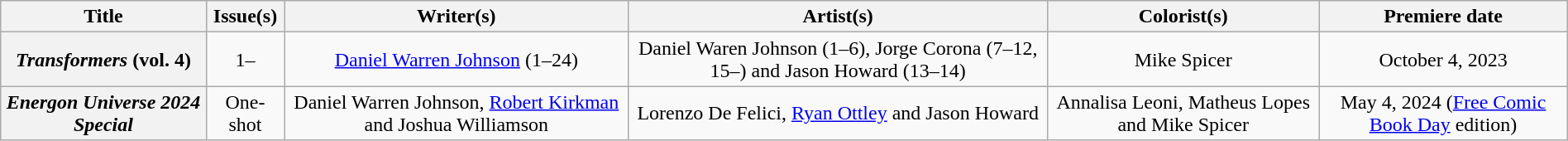<table class="wikitable" width="100%" style="text-align: center;">
<tr>
<th>Title</th>
<th>Issue(s)</th>
<th scope="col">Writer(s)</th>
<th scope="col">Artist(s)</th>
<th scope="col">Colorist(s)</th>
<th scope="col">Premiere date</th>
</tr>
<tr>
<th scope="col"><em>Transformers</em> (vol. 4)</th>
<td>1–</td>
<td><a href='#'>Daniel Warren Johnson</a> (1–24)</td>
<td>Daniel Waren Johnson (1–6), Jorge Corona (7–12, 15–) and Jason Howard (13–14)</td>
<td>Mike Spicer</td>
<td>October 4, 2023</td>
</tr>
<tr>
<th scope="col"><em>Energon Universe 2024 Special</em></th>
<td>One-shot</td>
<td>Daniel Warren Johnson, <a href='#'>Robert Kirkman</a> and Joshua Williamson</td>
<td>Lorenzo De Felici, <a href='#'>Ryan Ottley</a> and Jason Howard</td>
<td>Annalisa Leoni, Matheus Lopes and Mike Spicer</td>
<td>May 4, 2024 (<a href='#'>Free Comic Book Day</a> edition)</td>
</tr>
</table>
